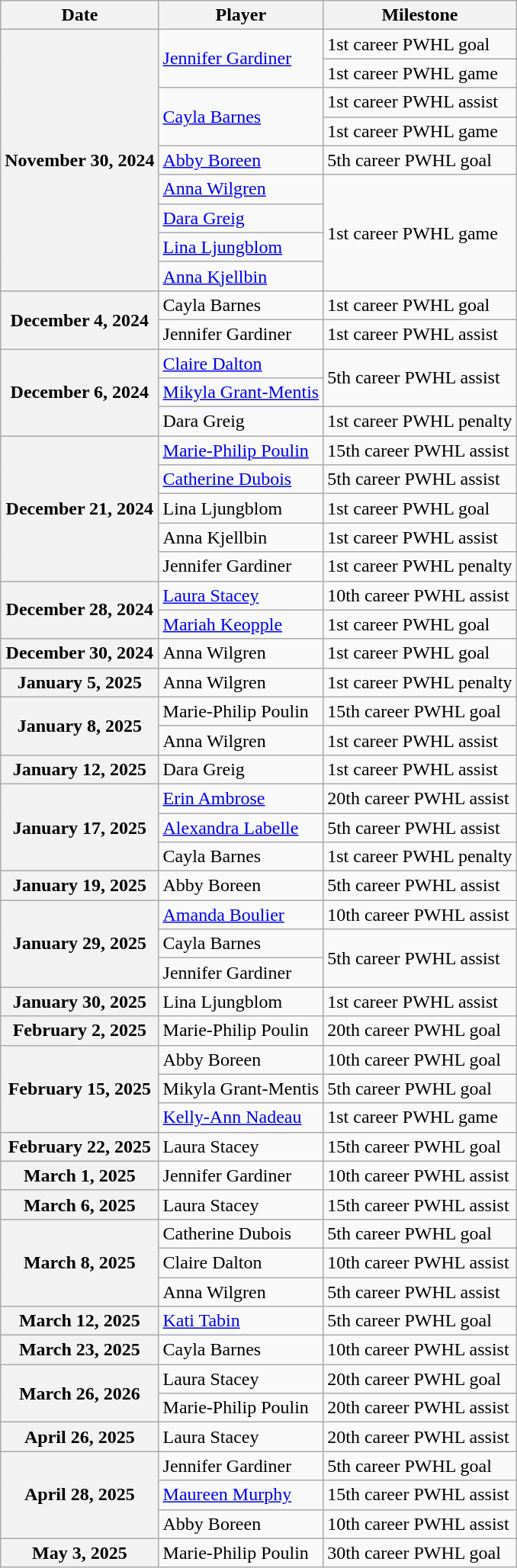<table class="wikitable">
<tr>
<th scope="col">Date</th>
<th scope="col">Player</th>
<th scope="col">Milestone</th>
</tr>
<tr>
<th scope="rowgroup" rowspan="9">November 30, 2024</th>
<td rowspan="2"><a href='#'>Jennifer Gardiner</a></td>
<td>1st career PWHL goal</td>
</tr>
<tr>
<td>1st career PWHL game</td>
</tr>
<tr>
<td rowspan="2"><a href='#'>Cayla Barnes</a></td>
<td>1st career PWHL assist</td>
</tr>
<tr>
<td>1st career PWHL game</td>
</tr>
<tr>
<td><a href='#'>Abby Boreen</a></td>
<td>5th career PWHL goal</td>
</tr>
<tr>
<td><a href='#'>Anna Wilgren</a></td>
<td rowspan="4">1st career PWHL game</td>
</tr>
<tr>
<td><a href='#'>Dara Greig</a></td>
</tr>
<tr>
<td><a href='#'>Lina Ljungblom</a></td>
</tr>
<tr>
<td><a href='#'>Anna Kjellbin</a></td>
</tr>
<tr>
<th scope="rowgroup" rowspan="2">December 4, 2024</th>
<td>Cayla Barnes</td>
<td>1st career PWHL goal</td>
</tr>
<tr>
<td>Jennifer Gardiner</td>
<td>1st career PWHL assist</td>
</tr>
<tr>
<th scope="rowgroup" rowspan="3">December 6, 2024</th>
<td><a href='#'>Claire Dalton</a></td>
<td rowspan="2">5th career PWHL assist</td>
</tr>
<tr>
<td><a href='#'>Mikyla Grant-Mentis</a></td>
</tr>
<tr>
<td>Dara Greig</td>
<td>1st career PWHL penalty</td>
</tr>
<tr>
<th scope="rowgroup" rowspan="5">December 21, 2024</th>
<td><a href='#'>Marie-Philip Poulin</a></td>
<td>15th career PWHL assist</td>
</tr>
<tr>
<td><a href='#'>Catherine Dubois</a></td>
<td>5th career PWHL assist</td>
</tr>
<tr>
<td>Lina Ljungblom</td>
<td>1st career PWHL goal</td>
</tr>
<tr>
<td>Anna Kjellbin</td>
<td>1st career PWHL assist</td>
</tr>
<tr>
<td>Jennifer Gardiner</td>
<td>1st career PWHL penalty</td>
</tr>
<tr>
<th scope="rowgroup" rowspan="2">December 28, 2024</th>
<td><a href='#'>Laura Stacey</a></td>
<td>10th career PWHL assist</td>
</tr>
<tr>
<td><a href='#'>Mariah Keopple</a></td>
<td>1st career PWHL goal</td>
</tr>
<tr>
<th scope="rowgroup" rowspan="1">December 30, 2024</th>
<td>Anna Wilgren</td>
<td>1st career PWHL goal</td>
</tr>
<tr>
<th scope="rowgroup" rowspan="1">January 5, 2025</th>
<td>Anna Wilgren</td>
<td>1st career PWHL penalty</td>
</tr>
<tr>
<th scope="rowgroup" rowspan="2">January 8, 2025</th>
<td>Marie-Philip Poulin</td>
<td>15th career PWHL goal</td>
</tr>
<tr>
<td>Anna Wilgren</td>
<td>1st career PWHL assist</td>
</tr>
<tr>
<th scope="rowgroup" rowspan="1">January 12, 2025</th>
<td>Dara Greig</td>
<td>1st career PWHL assist</td>
</tr>
<tr>
<th scope="rowgroup" rowspan="3">January 17, 2025</th>
<td><a href='#'>Erin Ambrose</a></td>
<td>20th career PWHL assist</td>
</tr>
<tr>
<td><a href='#'>Alexandra Labelle</a></td>
<td>5th career PWHL assist</td>
</tr>
<tr>
<td>Cayla Barnes</td>
<td>1st career PWHL penalty</td>
</tr>
<tr>
<th scope="rowgroup" rowspan="1">January 19, 2025</th>
<td>Abby Boreen</td>
<td>5th career PWHL assist</td>
</tr>
<tr>
<th scope="rowgroup" rowspan="3">January 29, 2025</th>
<td><a href='#'>Amanda Boulier</a></td>
<td>10th career PWHL assist</td>
</tr>
<tr>
<td>Cayla Barnes</td>
<td rowspan="2">5th career PWHL assist</td>
</tr>
<tr>
<td>Jennifer Gardiner</td>
</tr>
<tr>
<th scope="rowgroup" rowspan="1">January 30, 2025</th>
<td>Lina Ljungblom</td>
<td>1st career PWHL assist</td>
</tr>
<tr>
<th scope="rowgroup" rowspan="1">February 2, 2025</th>
<td>Marie-Philip Poulin</td>
<td>20th career PWHL goal</td>
</tr>
<tr>
<th scope="rowgroup" rowspan="3">February 15, 2025</th>
<td>Abby Boreen</td>
<td>10th career PWHL goal</td>
</tr>
<tr>
<td>Mikyla Grant-Mentis</td>
<td>5th career PWHL goal</td>
</tr>
<tr>
<td><a href='#'>Kelly-Ann Nadeau</a></td>
<td>1st career PWHL game</td>
</tr>
<tr>
<th scope="row" rowspan="1">February 22, 2025</th>
<td>Laura Stacey</td>
<td>15th career PWHL goal</td>
</tr>
<tr>
<th scope="row" rowspan="1">March 1, 2025</th>
<td>Jennifer Gardiner</td>
<td>10th career PWHL assist</td>
</tr>
<tr>
<th scope="row" rowspan="1">March 6, 2025</th>
<td>Laura Stacey</td>
<td>15th career PWHL assist</td>
</tr>
<tr>
<th scope="row" rowspan="3">March 8, 2025</th>
<td>Catherine Dubois</td>
<td>5th career PWHL goal</td>
</tr>
<tr>
<td>Claire Dalton</td>
<td>10th career PWHL assist</td>
</tr>
<tr>
<td>Anna Wilgren</td>
<td>5th career PWHL assist</td>
</tr>
<tr>
<th scope="row" rowspan="1">March 12, 2025</th>
<td><a href='#'>Kati Tabin</a></td>
<td>5th career PWHL goal</td>
</tr>
<tr>
<th scope="row" rowspan="1">March 23, 2025</th>
<td>Cayla Barnes</td>
<td>10th career PWHL assist</td>
</tr>
<tr>
<th scope="rowgroup" rowspan="2">March 26, 2026</th>
<td>Laura Stacey</td>
<td>20th career PWHL goal</td>
</tr>
<tr>
<td>Marie-Philip Poulin</td>
<td>20th career PWHL assist</td>
</tr>
<tr>
<th scope="rowgroup" rowspan="1">April 26, 2025</th>
<td>Laura Stacey</td>
<td>20th career PWHL assist</td>
</tr>
<tr>
<th scope="rowgroup" rowspan="3">April 28, 2025</th>
<td>Jennifer Gardiner</td>
<td>5th career PWHL goal</td>
</tr>
<tr>
<td><a href='#'>Maureen Murphy</a></td>
<td>15th career PWHL assist</td>
</tr>
<tr>
<td>Abby Boreen</td>
<td>10th career PWHL assist</td>
</tr>
<tr>
<th scope="rowgroup" rowspan="1">May 3, 2025</th>
<td>Marie-Philip Poulin</td>
<td>30th career PWHL goal</td>
</tr>
</table>
